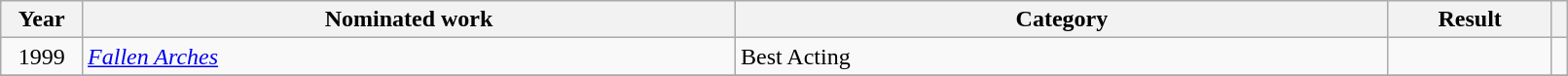<table class="wikitable" style="width:85%;">
<tr>
<th width=5%>Year</th>
<th style="width:40%;">Nominated work</th>
<th style="width:40%;">Category</th>
<th style="width:10%;">Result</th>
<th width=1%></th>
</tr>
<tr>
<td style="text-align:center;">1999</td>
<td><em><a href='#'>Fallen Arches</a></em></td>
<td>Best Acting</td>
<td></td>
<td style="text-align:center;"></td>
</tr>
<tr>
</tr>
</table>
